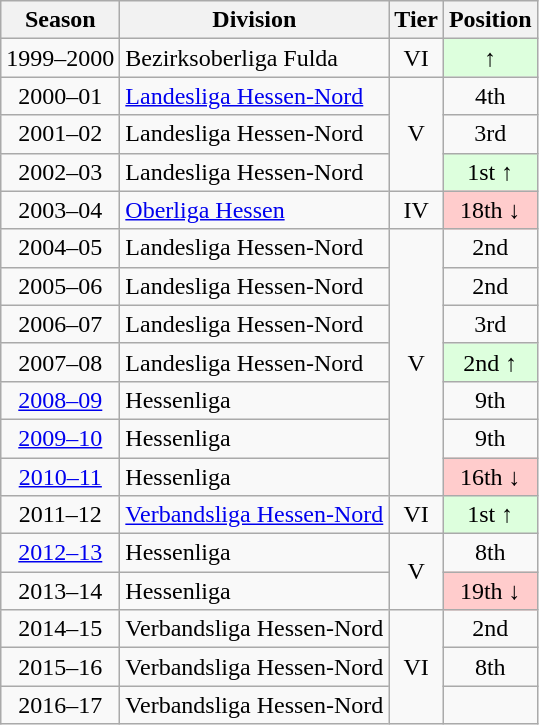<table class="wikitable">
<tr>
<th>Season</th>
<th>Division</th>
<th>Tier</th>
<th>Position</th>
</tr>
<tr align="center">
<td>1999–2000</td>
<td align="left">Bezirksoberliga Fulda</td>
<td>VI</td>
<td style="background:#ddffdd">↑</td>
</tr>
<tr align="center">
<td>2000–01</td>
<td align="left"><a href='#'>Landesliga Hessen-Nord</a></td>
<td rowspan=3>V</td>
<td>4th</td>
</tr>
<tr align="center">
<td>2001–02</td>
<td align="left">Landesliga Hessen-Nord</td>
<td>3rd</td>
</tr>
<tr align="center">
<td>2002–03</td>
<td align="left">Landesliga Hessen-Nord</td>
<td style="background:#ddffdd">1st ↑</td>
</tr>
<tr align="center">
<td>2003–04</td>
<td align="left"><a href='#'>Oberliga Hessen</a></td>
<td>IV</td>
<td style="background:#ffcccc">18th ↓</td>
</tr>
<tr align="center">
<td>2004–05</td>
<td align="left">Landesliga Hessen-Nord</td>
<td rowspan=7>V</td>
<td>2nd</td>
</tr>
<tr align="center">
<td>2005–06</td>
<td align="left">Landesliga Hessen-Nord</td>
<td>2nd</td>
</tr>
<tr align="center">
<td>2006–07</td>
<td align="left">Landesliga Hessen-Nord</td>
<td>3rd</td>
</tr>
<tr align="center">
<td>2007–08</td>
<td align="left">Landesliga Hessen-Nord</td>
<td style="background:#ddffdd">2nd ↑</td>
</tr>
<tr align="center">
<td><a href='#'>2008–09</a></td>
<td align="left">Hessenliga</td>
<td>9th</td>
</tr>
<tr align="center">
<td><a href='#'>2009–10</a></td>
<td align="left">Hessenliga</td>
<td>9th</td>
</tr>
<tr align="center">
<td><a href='#'>2010–11</a></td>
<td align="left">Hessenliga</td>
<td style="background:#ffcccc">16th ↓</td>
</tr>
<tr align="center">
<td>2011–12</td>
<td align="left"><a href='#'>Verbandsliga Hessen-Nord</a></td>
<td>VI</td>
<td style="background:#ddffdd">1st ↑</td>
</tr>
<tr align="center">
<td><a href='#'>2012–13</a></td>
<td align="left">Hessenliga</td>
<td rowspan=2>V</td>
<td>8th</td>
</tr>
<tr align="center">
<td>2013–14</td>
<td align="left">Hessenliga</td>
<td style="background:#ffcccc">19th ↓</td>
</tr>
<tr align="center">
<td>2014–15</td>
<td align="left">Verbandsliga Hessen-Nord</td>
<td rowspan=3>VI</td>
<td>2nd</td>
</tr>
<tr align="center">
<td>2015–16</td>
<td align="left">Verbandsliga Hessen-Nord</td>
<td>8th</td>
</tr>
<tr align="center">
<td>2016–17</td>
<td align="left">Verbandsliga Hessen-Nord</td>
<td></td>
</tr>
</table>
